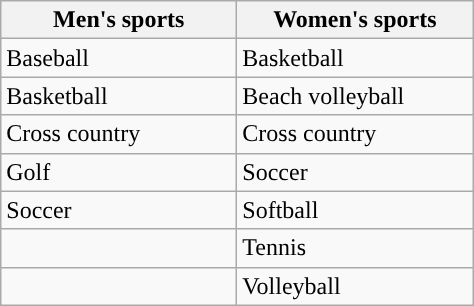<table class="wikitable"; style= "text-align: ">
<tr>
<th width=150px>Men's sports</th>
<th width=150px>Women's sports</th>
</tr>
<tr>
<td>Baseball</td>
<td>Basketball</td>
</tr>
<tr>
<td>Basketball</td>
<td>Beach volleyball</td>
</tr>
<tr>
<td>Cross country</td>
<td>Cross country</td>
</tr>
<tr>
<td>Golf</td>
<td>Soccer</td>
</tr>
<tr>
<td>Soccer</td>
<td>Softball</td>
</tr>
<tr>
<td></td>
<td>Tennis</td>
</tr>
<tr>
<td></td>
<td>Volleyball</td>
</tr>
</table>
